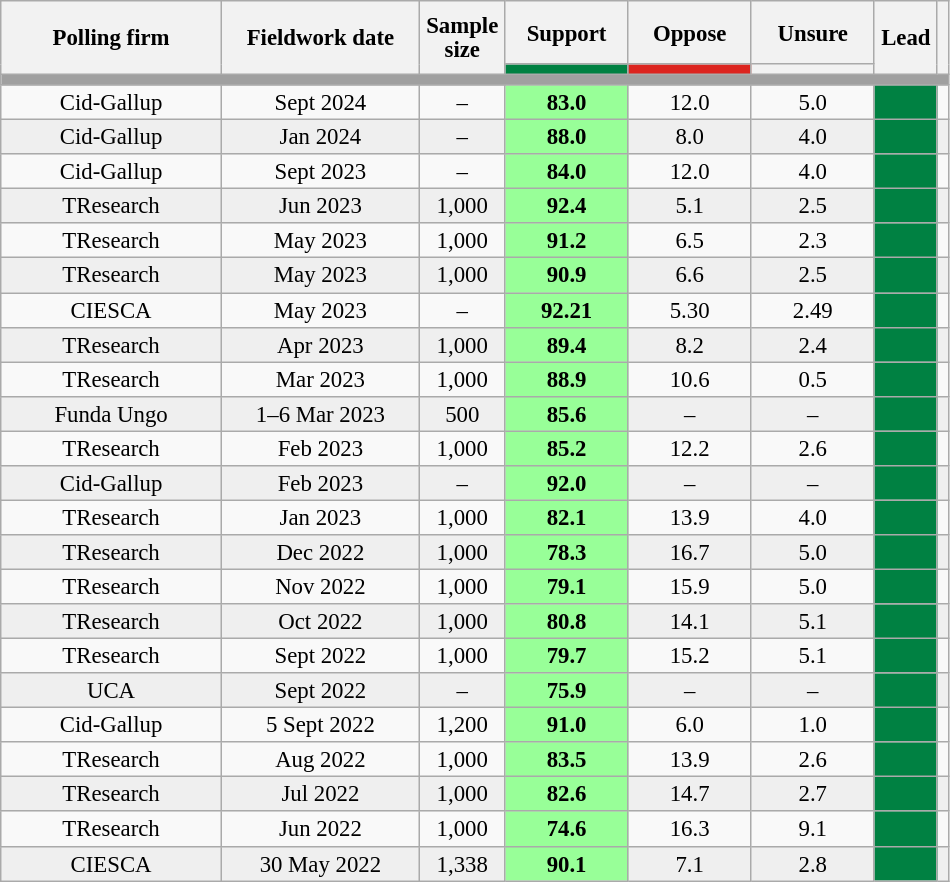<table class="wikitable" style="text-align:center; font-size:95%; line-height:16px;">
<tr style="height:42px;">
<th style="width:140px;" rowspan="2">Polling firm</th>
<th style="width:125px;" rowspan="2">Fieldwork date</th>
<th style="width:50px;" rowspan="2">Sample<br>size</th>
<th style="width:75px;">Support</th>
<th style="width:75px;">Oppose</th>
<th style="width:75px;">Unsure</th>
<th style="width:35px;" rowspan="2">Lead</th>
<th rowspan="2"></th>
</tr>
<tr>
<th class="unsortable" style="color:inherit;background:#008142"></th>
<th class="unsortable" style="color:inherit;background:#DC241F"></th>
<th class="unsortable" style="color:inherit;background:#lightgray"></th>
</tr>
<tr>
<td colspan="9" style="background:#A0A0A0"></td>
</tr>
<tr>
<td>Cid-Gallup</td>
<td>Sept 2024</td>
<td>–</td>
<td style="background:#98ff98"><strong>83.0</strong></td>
<td>12.0</td>
<td>5.0</td>
<td style="background:#008142"></td>
<td></td>
</tr>
<tr style="background:#EFEFEF;">
<td>Cid-Gallup</td>
<td>Jan 2024</td>
<td>–</td>
<td style="background:#98ff98"><strong>88.0</strong></td>
<td>8.0</td>
<td>4.0</td>
<td style="background:#008142"></td>
<td></td>
</tr>
<tr>
<td>Cid-Gallup</td>
<td>Sept 2023</td>
<td>–</td>
<td style="background:#98ff98"><strong>84.0</strong></td>
<td>12.0</td>
<td>4.0</td>
<td style="background:#008142"></td>
<td></td>
</tr>
<tr style="background:#EFEFEF;">
<td>TResearch</td>
<td>Jun 2023</td>
<td>1,000</td>
<td style="background:#98ff98"><strong>92.4</strong></td>
<td>5.1</td>
<td>2.5</td>
<td style="background:#008142"></td>
<td></td>
</tr>
<tr>
<td>TResearch</td>
<td>May 2023</td>
<td>1,000</td>
<td style="background:#98ff98"><strong>91.2</strong></td>
<td>6.5</td>
<td>2.3</td>
<td style="background:#008142"></td>
<td></td>
</tr>
<tr style="background:#EFEFEF;">
<td>TResearch</td>
<td>May 2023</td>
<td>1,000</td>
<td style="background:#98ff98"><strong>90.9</strong></td>
<td>6.6</td>
<td>2.5</td>
<td style="background:#008142"></td>
<td></td>
</tr>
<tr>
<td>CIESCA</td>
<td>May 2023</td>
<td>–</td>
<td style="background:#98ff98"><strong>92.21</strong></td>
<td>5.30</td>
<td>2.49</td>
<td style="background:#008142"></td>
<td></td>
</tr>
<tr style="background:#EFEFEF;">
<td>TResearch</td>
<td>Apr 2023</td>
<td>1,000</td>
<td style="background:#98ff98"><strong>89.4</strong></td>
<td>8.2</td>
<td>2.4</td>
<td style="background:#008142"></td>
<td></td>
</tr>
<tr>
<td>TResearch</td>
<td>Mar 2023</td>
<td>1,000</td>
<td style="background:#98ff98"><strong>88.9</strong></td>
<td>10.6</td>
<td>0.5</td>
<td style="background:#008142"></td>
<td></td>
</tr>
<tr style="background:#EFEFEF;">
<td>Funda Ungo</td>
<td>1–6 Mar 2023</td>
<td>500</td>
<td style="background:#98ff98"><strong>85.6</strong></td>
<td>–</td>
<td>–</td>
<td style="background:#008142"></td>
<td></td>
</tr>
<tr>
<td>TResearch</td>
<td>Feb 2023</td>
<td>1,000</td>
<td style="background:#98ff98"><strong>85.2</strong></td>
<td>12.2</td>
<td>2.6</td>
<td style="background:#008142"></td>
<td></td>
</tr>
<tr style="background:#EFEFEF;">
<td>Cid-Gallup</td>
<td>Feb 2023</td>
<td>–</td>
<td style="background:#98ff98"><strong>92.0</strong></td>
<td>–</td>
<td>–</td>
<td style="background:#008142"></td>
<td></td>
</tr>
<tr>
<td>TResearch</td>
<td>Jan 2023</td>
<td>1,000</td>
<td style="background:#98ff98"><strong>82.1</strong></td>
<td>13.9</td>
<td>4.0</td>
<td style="background:#008142"></td>
<td></td>
</tr>
<tr style="background:#EFEFEF;">
<td>TResearch</td>
<td>Dec 2022</td>
<td>1,000</td>
<td style="background:#98ff98"><strong>78.3</strong></td>
<td>16.7</td>
<td>5.0</td>
<td style="background:#008142"></td>
<td></td>
</tr>
<tr>
<td>TResearch</td>
<td>Nov 2022</td>
<td>1,000</td>
<td style="background:#98ff98"><strong>79.1</strong></td>
<td>15.9</td>
<td>5.0</td>
<td style="background:#008142"></td>
<td></td>
</tr>
<tr style="background:#EFEFEF;">
<td>TResearch</td>
<td>Oct 2022</td>
<td>1,000</td>
<td style="background:#98ff98"><strong>80.8</strong></td>
<td>14.1</td>
<td>5.1</td>
<td style="background:#008142"></td>
<td></td>
</tr>
<tr>
<td>TResearch</td>
<td>Sept 2022</td>
<td>1,000</td>
<td style="background:#98ff98"><strong>79.7</strong></td>
<td>15.2</td>
<td>5.1</td>
<td style="background:#008142"></td>
<td></td>
</tr>
<tr style="background:#EFEFEF;">
<td>UCA</td>
<td>Sept 2022</td>
<td>–</td>
<td style="background:#98ff98"><strong>75.9</strong></td>
<td>–</td>
<td>–</td>
<td style="background:#008142"></td>
<td></td>
</tr>
<tr>
<td>Cid-Gallup</td>
<td>5 Sept 2022</td>
<td>1,200</td>
<td style="background:#98ff98"><strong>91.0</strong></td>
<td>6.0</td>
<td>1.0</td>
<td style="background:#008142"></td>
<td></td>
</tr>
<tr>
<td>TResearch</td>
<td>Aug 2022</td>
<td>1,000</td>
<td style="background:#98ff98"><strong>83.5</strong></td>
<td>13.9</td>
<td>2.6</td>
<td style="background:#008142"></td>
<td></td>
</tr>
<tr style="background:#EFEFEF;">
<td>TResearch</td>
<td>Jul 2022</td>
<td>1,000</td>
<td style="background:#98ff98"><strong>82.6</strong></td>
<td>14.7</td>
<td>2.7</td>
<td style="background:#008142"></td>
<td></td>
</tr>
<tr>
<td>TResearch</td>
<td>Jun 2022</td>
<td>1,000</td>
<td style="background:#98ff98"><strong>74.6</strong></td>
<td>16.3</td>
<td>9.1</td>
<td style="background:#008142"></td>
<td></td>
</tr>
<tr style="background:#EFEFEF;">
<td>CIESCA</td>
<td>30 May 2022</td>
<td>1,338</td>
<td style="background:#98ff98"><strong>90.1</strong></td>
<td>7.1</td>
<td>2.8</td>
<td style="background:#008142"></td>
<td></td>
</tr>
</table>
